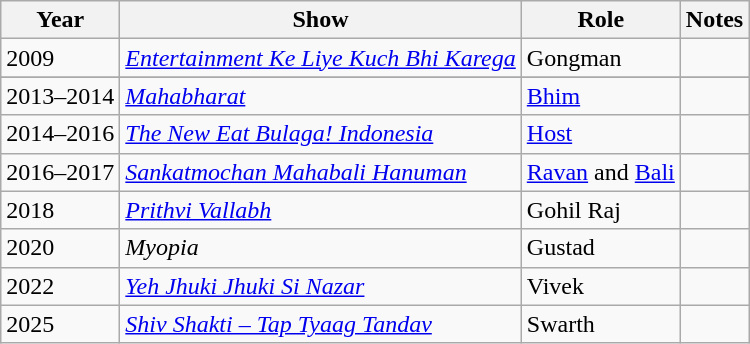<table class="wikitable sortable">
<tr>
<th scope="col">Year</th>
<th scope="col">Show</th>
<th scope="col">Role</th>
<th scope="col">Notes</th>
</tr>
<tr>
<td>2009</td>
<td><em><a href='#'>Entertainment Ke Liye Kuch Bhi Karega</a></em></td>
<td>Gongman</td>
<td></td>
</tr>
<tr>
</tr>
<tr>
<td>2013–2014</td>
<td><em><a href='#'>Mahabharat</a></em></td>
<td><a href='#'>Bhim</a></td>
<td></td>
</tr>
<tr>
<td>2014–2016</td>
<td><em><a href='#'>The New Eat Bulaga! Indonesia</a></em></td>
<td><a href='#'>Host</a></td>
<td></td>
</tr>
<tr>
<td>2016–2017</td>
<td><em><a href='#'>Sankatmochan Mahabali Hanuman</a></em></td>
<td><a href='#'>Ravan</a> and <a href='#'>Bali</a></td>
<td></td>
</tr>
<tr>
<td>2018</td>
<td><em> <a href='#'>Prithvi Vallabh</a></em></td>
<td>Gohil Raj</td>
<td></td>
</tr>
<tr>
<td>2020</td>
<td><em> Myopia</em></td>
<td>Gustad</td>
<td></td>
</tr>
<tr>
<td>2022</td>
<td><em> <a href='#'>Yeh Jhuki Jhuki Si Nazar</a></em></td>
<td>Vivek</td>
<td></td>
</tr>
<tr>
<td>2025</td>
<td><em><a href='#'>Shiv Shakti – Tap Tyaag Tandav</a></em></td>
<td>Swarth</td>
<td></td>
</tr>
</table>
